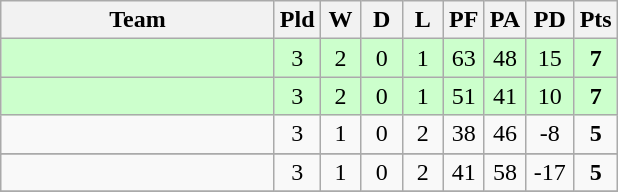<table class="wikitable" style="text-align:center;">
<tr>
<th width=175>Team</th>
<th width=20 abbr="Played">Pld</th>
<th width=20 abbr="Won">W</th>
<th width=20 abbr="Drawn">D</th>
<th width=20 abbr="Lost">L</th>
<th width=20 abbr="Points for">PF</th>
<th width=20 abbr="Points against">PA</th>
<th width=25 abbr="Points difference">PD</th>
<th width=20 abbr="Points">Pts</th>
</tr>
<tr style="background:#ccffcc">
<td align=left></td>
<td>3</td>
<td>2</td>
<td>0</td>
<td>1</td>
<td>63</td>
<td>48</td>
<td>15</td>
<td><strong>7</strong></td>
</tr>
<tr style="background:#ccffcc">
<td align=left></td>
<td>3</td>
<td>2</td>
<td>0</td>
<td>1</td>
<td>51</td>
<td>41</td>
<td>10</td>
<td><strong>7</strong></td>
</tr>
<tr>
<td align=left></td>
<td>3</td>
<td>1</td>
<td>0</td>
<td>2</td>
<td>38</td>
<td>46</td>
<td>-8</td>
<td><strong>5</strong></td>
</tr>
<tr style="background:#ccffcc">
</tr>
<tr>
<td align=left></td>
<td>3</td>
<td>1</td>
<td>0</td>
<td>2</td>
<td>41</td>
<td>58</td>
<td>-17</td>
<td><strong>5</strong></td>
</tr>
<tr>
</tr>
</table>
